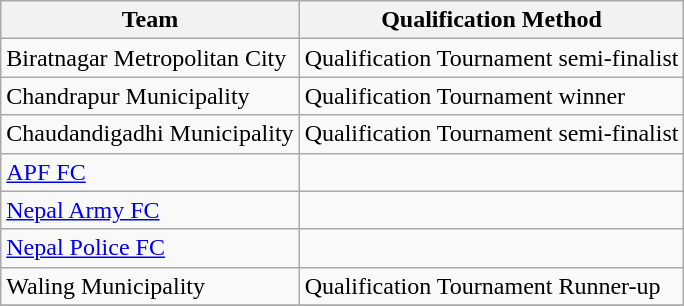<table class="wikitable sortable">
<tr>
<th>Team</th>
<th>Qualification Method</th>
</tr>
<tr>
<td>Biratnagar Metropolitan City</td>
<td>Qualification Tournament semi-finalist</td>
</tr>
<tr>
<td>Chandrapur Municipality</td>
<td>Qualification Tournament winner</td>
</tr>
<tr>
<td>Chaudandigadhi Municipality</td>
<td>Qualification Tournament semi-finalist</td>
</tr>
<tr>
<td><a href='#'>APF FC</a></td>
<td></td>
</tr>
<tr>
<td><a href='#'>Nepal Army FC</a></td>
<td></td>
</tr>
<tr>
<td><a href='#'>Nepal Police FC</a></td>
<td></td>
</tr>
<tr>
<td>Waling Municipality</td>
<td>Qualification Tournament Runner-up</td>
</tr>
<tr>
</tr>
</table>
